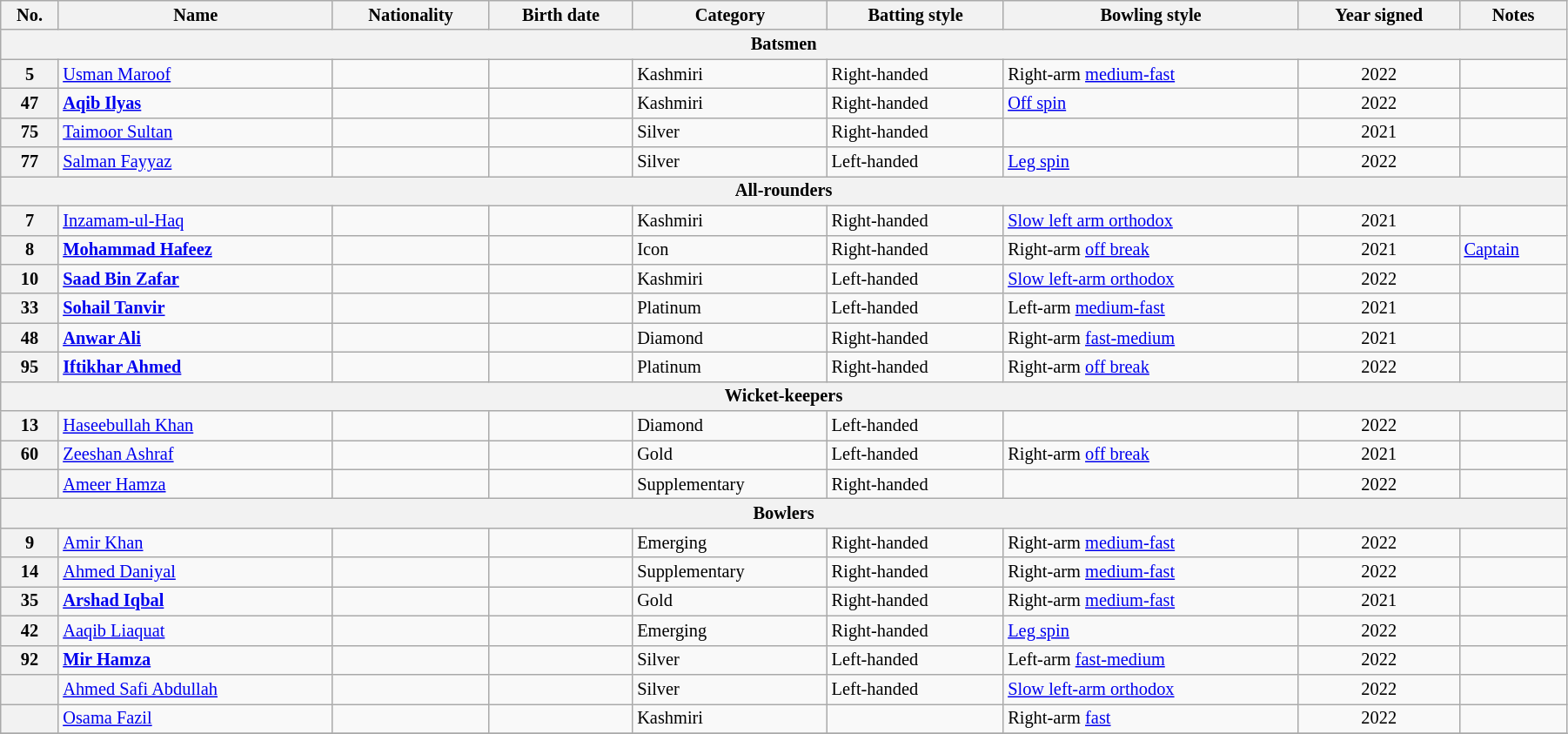<table class="wikitable" style="font-size:85%; width:95%;">
<tr>
<th>No.</th>
<th>Name</th>
<th>Nationality</th>
<th>Birth date</th>
<th>Category</th>
<th>Batting style</th>
<th>Bowling style</th>
<th>Year signed</th>
<th>Notes</th>
</tr>
<tr>
<th colspan="9" style=text-align:center;">Batsmen</th>
</tr>
<tr>
<th>5</th>
<td><a href='#'>Usman Maroof</a></td>
<td></td>
<td></td>
<td>Kashmiri</td>
<td>Right-handed</td>
<td>Right-arm <a href='#'>medium-fast</a></td>
<td style="text-align:center;">2022</td>
<td></td>
</tr>
<tr>
<th>47</th>
<td><strong><a href='#'>Aqib Ilyas</a></strong></td>
<td></td>
<td></td>
<td>Kashmiri</td>
<td>Right-handed</td>
<td><a href='#'>Off spin</a></td>
<td style="text-align:center;">2022</td>
<td></td>
</tr>
<tr>
<th>75</th>
<td><a href='#'>Taimoor Sultan</a></td>
<td></td>
<td></td>
<td>Silver</td>
<td>Right-handed</td>
<td></td>
<td style="text-align:center;">2021</td>
<td></td>
</tr>
<tr>
<th>77</th>
<td><a href='#'>Salman Fayyaz</a></td>
<td></td>
<td></td>
<td>Silver</td>
<td>Left-handed</td>
<td><a href='#'>Leg spin</a></td>
<td style="text-align:center;">2022</td>
<td></td>
</tr>
<tr>
<th colspan="9" style=text-align:center;">All-rounders</th>
</tr>
<tr>
<th>7</th>
<td><a href='#'>Inzamam-ul-Haq</a></td>
<td></td>
<td></td>
<td>Kashmiri</td>
<td>Right-handed</td>
<td><a href='#'>Slow left arm orthodox</a></td>
<td style="text-align:center;">2021</td>
<td></td>
</tr>
<tr>
<th>8</th>
<td><strong><a href='#'>Mohammad Hafeez</a></strong></td>
<td></td>
<td></td>
<td>Icon</td>
<td>Right-handed</td>
<td>Right-arm <a href='#'>off break</a></td>
<td style="text-align:center;">2021</td>
<td><a href='#'>Captain</a></td>
</tr>
<tr>
<th>10</th>
<td><strong><a href='#'>Saad Bin Zafar</a></strong></td>
<td></td>
<td></td>
<td>Kashmiri</td>
<td>Left-handed</td>
<td><a href='#'>Slow left-arm orthodox</a></td>
<td style="text-align:center;">2022</td>
<td></td>
</tr>
<tr>
<th>33</th>
<td><strong><a href='#'>Sohail Tanvir</a></strong></td>
<td></td>
<td></td>
<td>Platinum</td>
<td>Left-handed</td>
<td>Left-arm <a href='#'>medium-fast</a></td>
<td style="text-align:center;">2021</td>
<td></td>
</tr>
<tr>
<th>48</th>
<td><strong><a href='#'>Anwar Ali</a></strong></td>
<td></td>
<td></td>
<td>Diamond</td>
<td>Right-handed</td>
<td>Right-arm <a href='#'>fast-medium</a></td>
<td style="text-align:center;">2021</td>
<td></td>
</tr>
<tr>
<th>95</th>
<td><strong><a href='#'>Iftikhar Ahmed</a></strong></td>
<td></td>
<td></td>
<td>Platinum</td>
<td>Right-handed</td>
<td>Right-arm <a href='#'>off break</a></td>
<td style="text-align:center;">2022</td>
<td></td>
</tr>
<tr>
<th colspan="9" style=text-align:center;">Wicket-keepers</th>
</tr>
<tr>
<th>13</th>
<td><a href='#'>Haseebullah Khan</a></td>
<td></td>
<td></td>
<td>Diamond</td>
<td>Left-handed</td>
<td></td>
<td style="text-align:center;">2022</td>
<td></td>
</tr>
<tr>
<th>60</th>
<td><a href='#'>Zeeshan Ashraf</a></td>
<td></td>
<td></td>
<td>Gold</td>
<td>Left-handed</td>
<td>Right-arm <a href='#'>off break</a></td>
<td style="text-align:center;">2021</td>
<td></td>
</tr>
<tr>
<th></th>
<td><a href='#'>Ameer Hamza</a></td>
<td></td>
<td></td>
<td>Supplementary</td>
<td>Right-handed</td>
<td></td>
<td style="text-align:center;">2022</td>
<td></td>
</tr>
<tr>
<th colspan="9" style=text-align:center;">Bowlers</th>
</tr>
<tr>
<th>9</th>
<td><a href='#'>Amir Khan</a></td>
<td></td>
<td></td>
<td>Emerging</td>
<td>Right-handed</td>
<td>Right-arm <a href='#'>medium-fast</a></td>
<td style="text-align:center;">2022</td>
<td></td>
</tr>
<tr>
<th>14</th>
<td><a href='#'>Ahmed Daniyal</a></td>
<td></td>
<td></td>
<td>Supplementary</td>
<td>Right-handed</td>
<td>Right-arm <a href='#'>medium-fast</a></td>
<td style="text-align:center;">2022</td>
<td></td>
</tr>
<tr>
<th>35</th>
<td><strong><a href='#'>Arshad Iqbal</a></strong></td>
<td></td>
<td></td>
<td>Gold</td>
<td>Right-handed</td>
<td>Right-arm <a href='#'>medium-fast</a></td>
<td style="text-align:center;">2021</td>
<td></td>
</tr>
<tr>
<th>42</th>
<td><a href='#'>Aaqib Liaquat</a></td>
<td></td>
<td></td>
<td>Emerging</td>
<td>Right-handed</td>
<td><a href='#'>Leg spin</a></td>
<td style="text-align:center;">2022</td>
<td></td>
</tr>
<tr>
<th>92</th>
<td><strong><a href='#'>Mir Hamza</a></strong></td>
<td></td>
<td></td>
<td>Silver</td>
<td>Left-handed</td>
<td>Left-arm <a href='#'>fast-medium</a></td>
<td style="text-align:center;">2022</td>
<td></td>
</tr>
<tr>
<th></th>
<td><a href='#'>Ahmed Safi Abdullah</a></td>
<td></td>
<td></td>
<td>Silver</td>
<td>Left-handed</td>
<td><a href='#'>Slow left-arm orthodox</a></td>
<td style="text-align:center;">2022</td>
<td></td>
</tr>
<tr>
<th></th>
<td><a href='#'>Osama Fazil</a></td>
<td></td>
<td></td>
<td>Kashmiri</td>
<td></td>
<td>Right-arm <a href='#'>fast</a></td>
<td style="text-align:center;">2022</td>
<td></td>
</tr>
<tr>
</tr>
</table>
